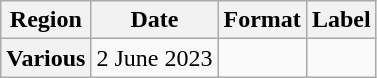<table class="wikitable plainrowheaders">
<tr>
<th scope="col">Region</th>
<th scope="col">Date</th>
<th scope="col">Format</th>
<th scope="col">Label</th>
</tr>
<tr>
<th scope="row">Various</th>
<td>2 June 2023</td>
<td></td>
<td></td>
</tr>
</table>
